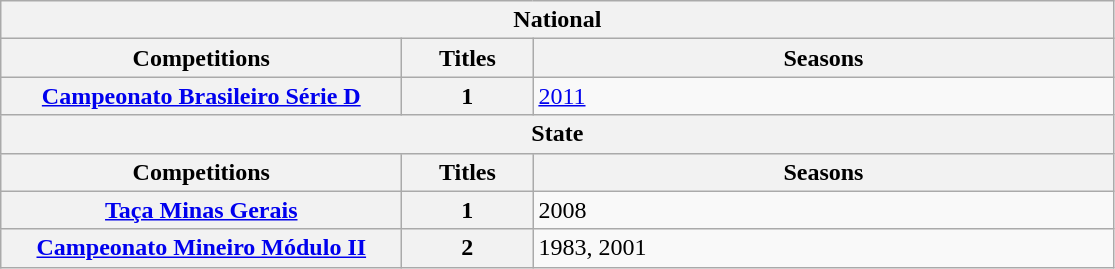<table class="wikitable">
<tr>
<th colspan="3">National</th>
</tr>
<tr>
<th style="width:260px">Competitions</th>
<th style="width:80px">Titles</th>
<th style="width:380px">Seasons</th>
</tr>
<tr>
<th style="text-align:center"><a href='#'>Campeonato Brasileiro Série D</a></th>
<th style="text-align:center"><strong>1</strong></th>
<td align="left"><a href='#'>2011</a></td>
</tr>
<tr>
<th colspan="3">State</th>
</tr>
<tr>
<th style="width:260px">Competitions</th>
<th style="width:80px">Titles</th>
<th style="width:380px">Seasons</th>
</tr>
<tr>
<th style="text-align:center"><a href='#'>Taça Minas Gerais</a></th>
<th style="text-align:center"><strong>1</strong></th>
<td align="left">2008</td>
</tr>
<tr>
<th style="text-align:center"><a href='#'>Campeonato Mineiro Módulo II</a></th>
<th style="text-align:center"><strong>2</strong></th>
<td align="left">1983, 2001</td>
</tr>
</table>
